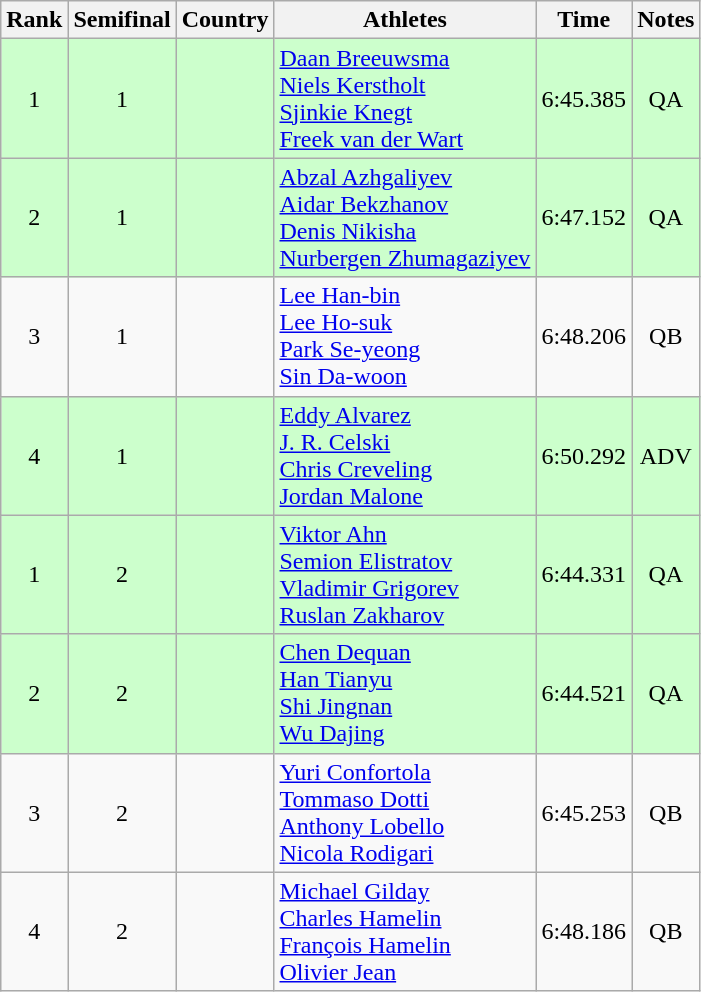<table class="wikitable sortable" style="text-align:center">
<tr>
<th>Rank</th>
<th>Semifinal</th>
<th>Country</th>
<th>Athletes</th>
<th>Time</th>
<th>Notes</th>
</tr>
<tr bgcolor=ccffcc>
<td>1</td>
<td>1</td>
<td align=left></td>
<td align=left><a href='#'>Daan Breeuwsma</a> <br> <a href='#'>Niels Kerstholt</a> <br> <a href='#'>Sjinkie Knegt</a> <br> <a href='#'>Freek van der Wart</a></td>
<td>6:45.385</td>
<td>QA</td>
</tr>
<tr bgcolor=ccffcc>
<td>2</td>
<td>1</td>
<td align=left></td>
<td align=left><a href='#'>Abzal Azhgaliyev</a> <br> <a href='#'>Aidar Bekzhanov</a> <br> <a href='#'>Denis Nikisha</a> <br> <a href='#'>Nurbergen Zhumagaziyev</a></td>
<td>6:47.152</td>
<td>QA</td>
</tr>
<tr>
<td>3</td>
<td>1</td>
<td align=left></td>
<td align=left><a href='#'>Lee Han-bin</a> <br> <a href='#'>Lee Ho-suk</a> <br> <a href='#'>Park Se-yeong</a> <br> <a href='#'>Sin Da-woon</a></td>
<td>6:48.206</td>
<td>QB</td>
</tr>
<tr bgcolor=ccffcc>
<td>4</td>
<td>1</td>
<td align=left></td>
<td align=left><a href='#'>Eddy Alvarez</a> <br> <a href='#'>J. R. Celski</a> <br> <a href='#'>Chris Creveling</a> <br> <a href='#'>Jordan Malone</a></td>
<td>6:50.292</td>
<td>ADV</td>
</tr>
<tr bgcolor=ccffcc>
<td>1</td>
<td>2</td>
<td align=left></td>
<td align=left><a href='#'>Viktor Ahn</a> <br> <a href='#'>Semion Elistratov</a> <br> <a href='#'>Vladimir Grigorev</a> <br> <a href='#'>Ruslan Zakharov</a></td>
<td>6:44.331</td>
<td>QA</td>
</tr>
<tr bgcolor=ccffcc>
<td>2</td>
<td>2</td>
<td align=left></td>
<td align=left><a href='#'>Chen Dequan</a> <br> <a href='#'>Han Tianyu</a> <br> <a href='#'>Shi Jingnan</a> <br> <a href='#'>Wu Dajing</a></td>
<td>6:44.521</td>
<td>QA</td>
</tr>
<tr>
<td>3</td>
<td>2</td>
<td align=left></td>
<td align=left><a href='#'>Yuri Confortola</a> <br> <a href='#'>Tommaso Dotti</a> <br> <a href='#'>Anthony Lobello</a> <br> <a href='#'>Nicola Rodigari</a></td>
<td>6:45.253</td>
<td>QB</td>
</tr>
<tr>
<td>4</td>
<td>2</td>
<td align=left></td>
<td align=left><a href='#'>Michael Gilday</a> <br> <a href='#'>Charles Hamelin</a> <br> <a href='#'>François Hamelin</a> <br> <a href='#'>Olivier Jean</a></td>
<td>6:48.186</td>
<td>QB</td>
</tr>
</table>
